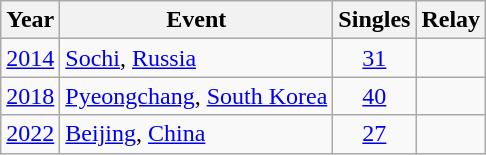<table class="wikitable sortable" style="text-align:center;">
<tr>
<th>Year</th>
<th>Event</th>
<th>Singles</th>
<th>Relay</th>
</tr>
<tr>
<td><a href='#'>2014</a></td>
<td style="text-align:left;"> <a href='#'>Sochi</a>, <a href='#'>Russia</a></td>
<td><a href='#'>31</a></td>
<td></td>
</tr>
<tr>
<td><a href='#'>2018</a></td>
<td style="text-align:left;"> <a href='#'>Pyeongchang</a>, <a href='#'>South Korea</a></td>
<td><a href='#'>40</a></td>
<td></td>
</tr>
<tr>
<td><a href='#'>2022</a></td>
<td style="text-align:left;"> <a href='#'>Beijing</a>, <a href='#'>China</a></td>
<td><a href='#'>27</a></td>
<td><a href='#'></a></td>
</tr>
</table>
